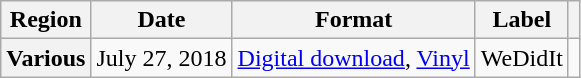<table class="wikitable plainrowheaders">
<tr>
<th>Region</th>
<th>Date</th>
<th>Format</th>
<th>Label</th>
<th></th>
</tr>
<tr>
<th scope="row">Various</th>
<td>July 27, 2018</td>
<td><a href='#'>Digital download</a>, <a href='#'>Vinyl</a></td>
<td>WeDidIt</td>
<td style="text-align:center;"></td>
</tr>
</table>
